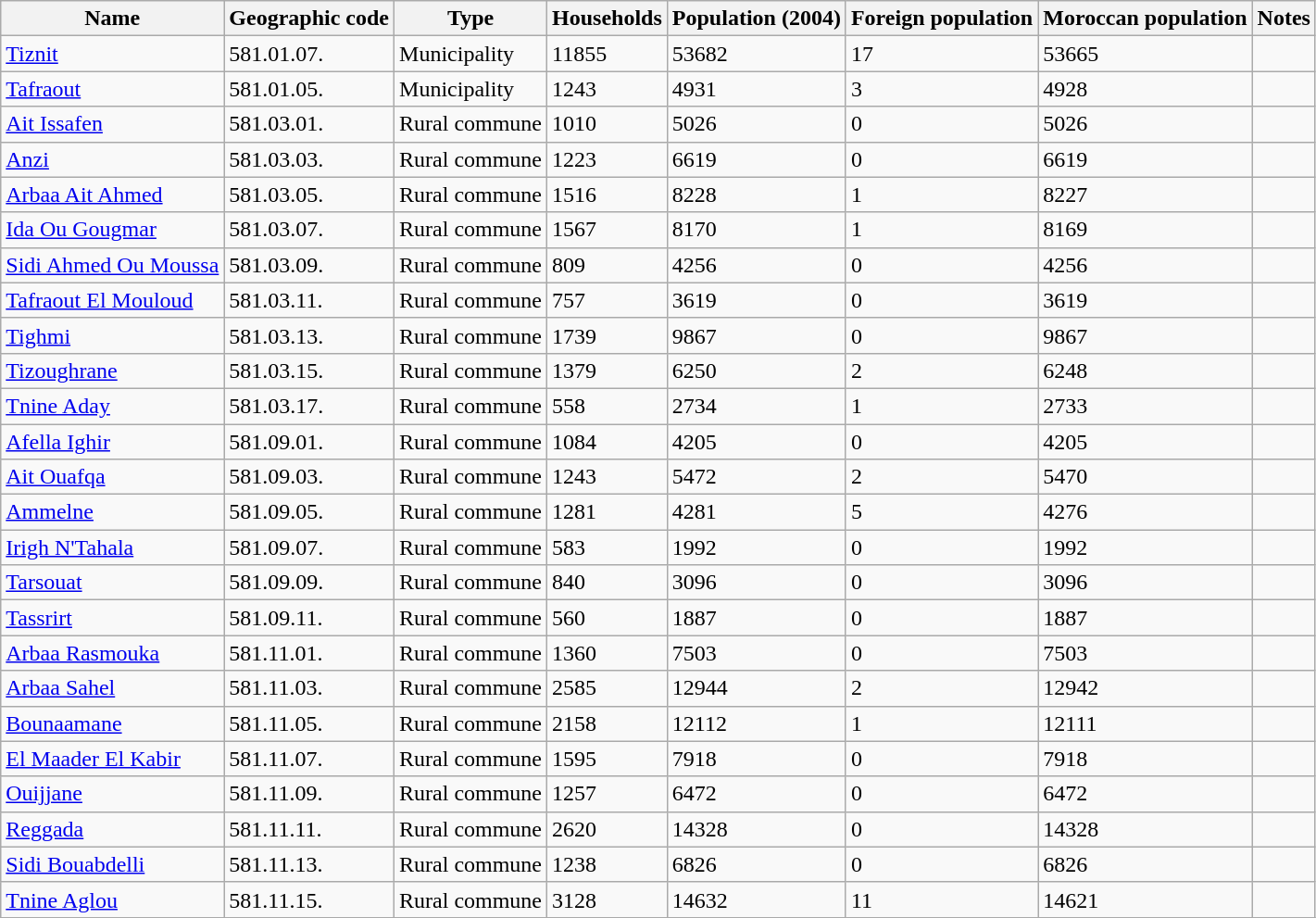<table class="wikitable sortable">
<tr>
<th>Name</th>
<th>Geographic code</th>
<th>Type</th>
<th>Households</th>
<th>Population (2004)</th>
<th>Foreign population</th>
<th>Moroccan population</th>
<th>Notes</th>
</tr>
<tr>
<td><a href='#'>Tiznit</a></td>
<td>581.01.07.</td>
<td>Municipality</td>
<td>11855</td>
<td>53682</td>
<td>17</td>
<td>53665</td>
<td></td>
</tr>
<tr>
<td><a href='#'>Tafraout</a></td>
<td>581.01.05.</td>
<td>Municipality</td>
<td>1243</td>
<td>4931</td>
<td>3</td>
<td>4928</td>
<td></td>
</tr>
<tr>
<td><a href='#'>Ait Issafen</a></td>
<td>581.03.01.</td>
<td>Rural commune</td>
<td>1010</td>
<td>5026</td>
<td>0</td>
<td>5026</td>
<td></td>
</tr>
<tr>
<td><a href='#'>Anzi</a></td>
<td>581.03.03.</td>
<td>Rural commune</td>
<td>1223</td>
<td>6619</td>
<td>0</td>
<td>6619</td>
<td></td>
</tr>
<tr>
<td><a href='#'>Arbaa Ait Ahmed</a></td>
<td>581.03.05.</td>
<td>Rural commune</td>
<td>1516</td>
<td>8228</td>
<td>1</td>
<td>8227</td>
<td></td>
</tr>
<tr>
<td><a href='#'>Ida Ou Gougmar</a></td>
<td>581.03.07.</td>
<td>Rural commune</td>
<td>1567</td>
<td>8170</td>
<td>1</td>
<td>8169</td>
<td></td>
</tr>
<tr>
<td><a href='#'>Sidi Ahmed Ou Moussa</a></td>
<td>581.03.09.</td>
<td>Rural commune</td>
<td>809</td>
<td>4256</td>
<td>0</td>
<td>4256</td>
<td></td>
</tr>
<tr>
<td><a href='#'>Tafraout El Mouloud</a></td>
<td>581.03.11.</td>
<td>Rural commune</td>
<td>757</td>
<td>3619</td>
<td>0</td>
<td>3619</td>
<td></td>
</tr>
<tr>
<td><a href='#'>Tighmi</a></td>
<td>581.03.13.</td>
<td>Rural commune</td>
<td>1739</td>
<td>9867</td>
<td>0</td>
<td>9867</td>
<td></td>
</tr>
<tr>
<td><a href='#'>Tizoughrane</a></td>
<td>581.03.15.</td>
<td>Rural commune</td>
<td>1379</td>
<td>6250</td>
<td>2</td>
<td>6248</td>
<td></td>
</tr>
<tr>
<td><a href='#'>Tnine Aday</a></td>
<td>581.03.17.</td>
<td>Rural commune</td>
<td>558</td>
<td>2734</td>
<td>1</td>
<td>2733</td>
<td></td>
</tr>
<tr>
<td><a href='#'>Afella Ighir</a></td>
<td>581.09.01.</td>
<td>Rural commune</td>
<td>1084</td>
<td>4205</td>
<td>0</td>
<td>4205</td>
<td></td>
</tr>
<tr>
<td><a href='#'>Ait Ouafqa</a></td>
<td>581.09.03.</td>
<td>Rural commune</td>
<td>1243</td>
<td>5472</td>
<td>2</td>
<td>5470</td>
<td></td>
</tr>
<tr>
<td><a href='#'>Ammelne</a></td>
<td>581.09.05.</td>
<td>Rural commune</td>
<td>1281</td>
<td>4281</td>
<td>5</td>
<td>4276</td>
<td></td>
</tr>
<tr>
<td><a href='#'>Irigh N'Tahala</a></td>
<td>581.09.07.</td>
<td>Rural commune</td>
<td>583</td>
<td>1992</td>
<td>0</td>
<td>1992</td>
<td></td>
</tr>
<tr>
<td><a href='#'>Tarsouat</a></td>
<td>581.09.09.</td>
<td>Rural commune</td>
<td>840</td>
<td>3096</td>
<td>0</td>
<td>3096</td>
<td></td>
</tr>
<tr>
<td><a href='#'>Tassrirt</a></td>
<td>581.09.11.</td>
<td>Rural commune</td>
<td>560</td>
<td>1887</td>
<td>0</td>
<td>1887</td>
<td></td>
</tr>
<tr>
<td><a href='#'>Arbaa Rasmouka</a></td>
<td>581.11.01.</td>
<td>Rural commune</td>
<td>1360</td>
<td>7503</td>
<td>0</td>
<td>7503</td>
<td></td>
</tr>
<tr>
<td><a href='#'>Arbaa Sahel</a></td>
<td>581.11.03.</td>
<td>Rural commune</td>
<td>2585</td>
<td>12944</td>
<td>2</td>
<td>12942</td>
<td></td>
</tr>
<tr>
<td><a href='#'>Bounaamane</a></td>
<td>581.11.05.</td>
<td>Rural commune</td>
<td>2158</td>
<td>12112</td>
<td>1</td>
<td>12111</td>
<td></td>
</tr>
<tr>
<td><a href='#'>El Maader El Kabir</a></td>
<td>581.11.07.</td>
<td>Rural commune</td>
<td>1595</td>
<td>7918</td>
<td>0</td>
<td>7918</td>
<td></td>
</tr>
<tr>
<td><a href='#'>Ouijjane</a></td>
<td>581.11.09.</td>
<td>Rural commune</td>
<td>1257</td>
<td>6472</td>
<td>0</td>
<td>6472</td>
<td></td>
</tr>
<tr>
<td><a href='#'>Reggada</a></td>
<td>581.11.11.</td>
<td>Rural commune</td>
<td>2620</td>
<td>14328</td>
<td>0</td>
<td>14328</td>
<td></td>
</tr>
<tr>
<td><a href='#'>Sidi Bouabdelli</a></td>
<td>581.11.13.</td>
<td>Rural commune</td>
<td>1238</td>
<td>6826</td>
<td>0</td>
<td>6826</td>
<td></td>
</tr>
<tr>
<td><a href='#'>Tnine Aglou</a></td>
<td>581.11.15.</td>
<td>Rural commune</td>
<td>3128</td>
<td>14632</td>
<td>11</td>
<td>14621</td>
<td></td>
</tr>
<tr>
</tr>
</table>
